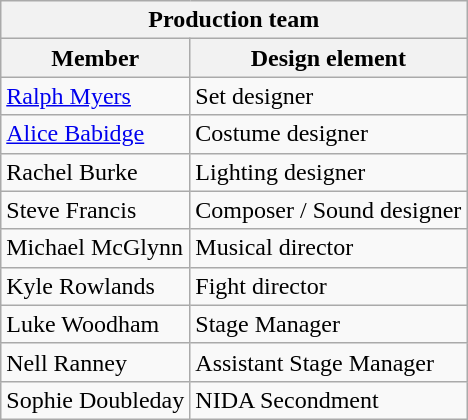<table class="wikitable">
<tr>
<th colspan="2"><strong>Production team</strong></th>
</tr>
<tr>
<th><strong>Member</strong></th>
<th><strong>Design element</strong></th>
</tr>
<tr>
<td><a href='#'>Ralph Myers</a></td>
<td>Set designer</td>
</tr>
<tr>
<td><a href='#'>Alice Babidge</a></td>
<td>Costume designer</td>
</tr>
<tr>
<td>Rachel Burke</td>
<td>Lighting designer</td>
</tr>
<tr>
<td>Steve Francis</td>
<td>Composer / Sound designer</td>
</tr>
<tr>
<td>Michael McGlynn</td>
<td>Musical director</td>
</tr>
<tr>
<td>Kyle Rowlands</td>
<td>Fight director</td>
</tr>
<tr>
<td>Luke Woodham</td>
<td>Stage Manager</td>
</tr>
<tr>
<td>Nell Ranney</td>
<td>Assistant Stage Manager</td>
</tr>
<tr>
<td>Sophie Doubleday</td>
<td>NIDA Secondment</td>
</tr>
</table>
